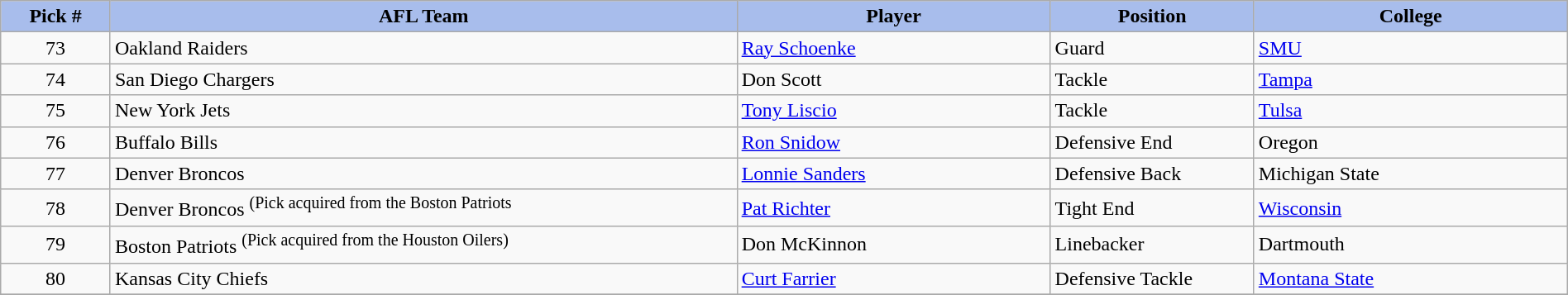<table class="wikitable sortable sortable" style="width: 100%">
<tr>
<th style="background:#A8BDEC;" width=7%>Pick #</th>
<th width=40% style="background:#A8BDEC;">AFL Team</th>
<th width=20% style="background:#A8BDEC;">Player</th>
<th width=13% style="background:#A8BDEC;">Position</th>
<th style="background:#A8BDEC;">College</th>
</tr>
<tr>
<td align=center>73</td>
<td>Oakland Raiders</td>
<td><a href='#'>Ray Schoenke</a></td>
<td>Guard</td>
<td><a href='#'>SMU</a></td>
</tr>
<tr>
<td align=center>74</td>
<td>San Diego Chargers</td>
<td>Don Scott</td>
<td>Tackle</td>
<td><a href='#'>Tampa</a></td>
</tr>
<tr>
<td align=center>75</td>
<td>New York Jets</td>
<td><a href='#'>Tony Liscio</a></td>
<td>Tackle</td>
<td><a href='#'>Tulsa</a></td>
</tr>
<tr>
<td align=center>76</td>
<td>Buffalo Bills</td>
<td><a href='#'>Ron Snidow</a></td>
<td>Defensive End</td>
<td>Oregon</td>
</tr>
<tr>
<td align=center>77</td>
<td>Denver Broncos</td>
<td><a href='#'>Lonnie Sanders</a></td>
<td>Defensive Back</td>
<td>Michigan State</td>
</tr>
<tr>
<td align=center>78</td>
<td>Denver Broncos <sup>(Pick acquired from the Boston Patriots</sup></td>
<td><a href='#'>Pat Richter</a></td>
<td>Tight End</td>
<td><a href='#'>Wisconsin</a></td>
</tr>
<tr>
<td align=center>79</td>
<td>Boston Patriots <sup>(Pick acquired from the Houston Oilers)</sup></td>
<td>Don McKinnon</td>
<td>Linebacker</td>
<td>Dartmouth</td>
</tr>
<tr>
<td align=center>80</td>
<td>Kansas City Chiefs</td>
<td><a href='#'>Curt Farrier</a></td>
<td>Defensive Tackle</td>
<td><a href='#'>Montana State</a></td>
</tr>
<tr>
</tr>
</table>
